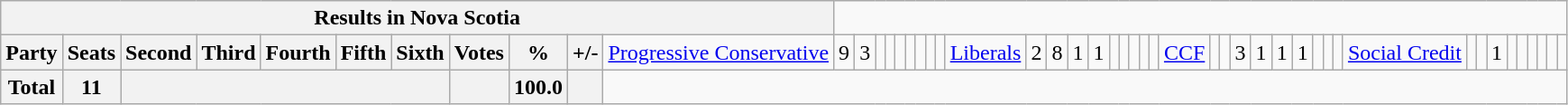<table class="wikitable">
<tr>
<th colspan=12>Results in Nova Scotia</th>
</tr>
<tr>
<th colspan=2>Party</th>
<th>Seats</th>
<th>Second</th>
<th>Third</th>
<th>Fourth</th>
<th>Fifth</th>
<th>Sixth</th>
<th>Votes</th>
<th>%</th>
<th>+/-<br></th>
<td><a href='#'>Progressive Conservative</a></td>
<td align="right">9</td>
<td align="right">3</td>
<td align="right"></td>
<td align="right"></td>
<td align="right"></td>
<td align="right"></td>
<td align="right"></td>
<td align="right"></td>
<td align="right"><br></td>
<td><a href='#'>Liberals</a></td>
<td align="right">2</td>
<td align="right">8</td>
<td align="right">1</td>
<td align="right">1</td>
<td align="right"></td>
<td align="right"></td>
<td align="right"></td>
<td align="right"></td>
<td align="right"><br></td>
<td><a href='#'>CCF</a></td>
<td align="right"></td>
<td align="right"></td>
<td align="right">3</td>
<td align="right">1</td>
<td align="right">1</td>
<td align="right">1</td>
<td align="right"></td>
<td align="right"></td>
<td align="right"><br></td>
<td><a href='#'>Social Credit</a></td>
<td align="right"></td>
<td align="right"></td>
<td align="right">1</td>
<td align="right"></td>
<td align="right"></td>
<td align="right"></td>
<td align="right"></td>
<td align="right"></td>
<td align="right"></td>
</tr>
<tr>
<th colspan="2">Total</th>
<th>11</th>
<th colspan="5"></th>
<th></th>
<th>100.0</th>
<th></th>
</tr>
</table>
